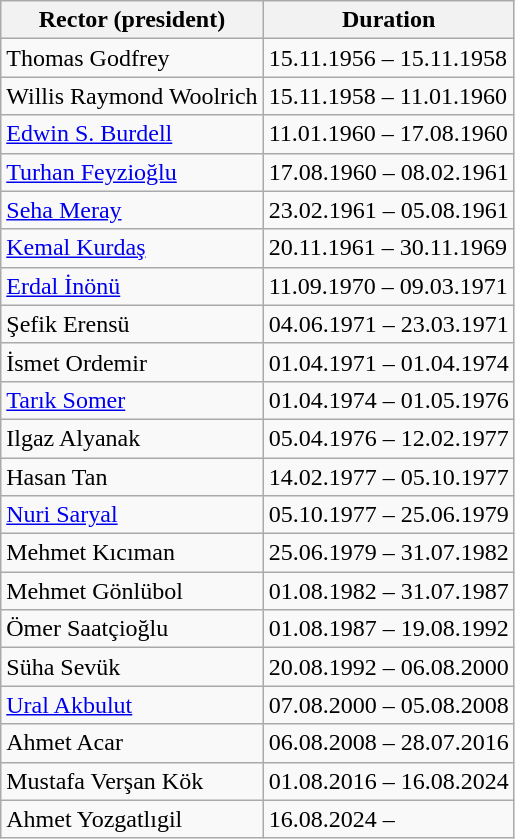<table class="wikitable">
<tr>
<th>Rector (president)</th>
<th>Duration</th>
</tr>
<tr>
<td>Thomas Godfrey</td>
<td>15.11.1956 – 15.11.1958</td>
</tr>
<tr>
<td>Willis Raymond Woolrich</td>
<td>15.11.1958 – 11.01.1960</td>
</tr>
<tr>
<td><a href='#'>Edwin S. Burdell</a></td>
<td>11.01.1960 – 17.08.1960</td>
</tr>
<tr>
<td><a href='#'>Turhan Feyzioğlu</a></td>
<td>17.08.1960 – 08.02.1961</td>
</tr>
<tr>
<td><a href='#'>Seha Meray</a></td>
<td>23.02.1961 – 05.08.1961</td>
</tr>
<tr>
<td><a href='#'>Kemal Kurdaş</a></td>
<td>20.11.1961 – 30.11.1969</td>
</tr>
<tr>
<td><a href='#'>Erdal İnönü</a></td>
<td>11.09.1970 – 09.03.1971</td>
</tr>
<tr>
<td>Şefik Erensü</td>
<td>04.06.1971 – 23.03.1971</td>
</tr>
<tr>
<td>İsmet Ordemir</td>
<td>01.04.1971 – 01.04.1974</td>
</tr>
<tr>
<td><a href='#'>Tarık Somer</a></td>
<td>01.04.1974 – 01.05.1976</td>
</tr>
<tr>
<td>Ilgaz Alyanak</td>
<td>05.04.1976 – 12.02.1977</td>
</tr>
<tr>
<td>Hasan Tan</td>
<td>14.02.1977 – 05.10.1977</td>
</tr>
<tr>
<td><a href='#'>Nuri Saryal</a></td>
<td>05.10.1977 – 25.06.1979</td>
</tr>
<tr>
<td>Mehmet Kıcıman</td>
<td>25.06.1979 – 31.07.1982</td>
</tr>
<tr>
<td>Mehmet Gönlübol</td>
<td>01.08.1982 – 31.07.1987</td>
</tr>
<tr>
<td>Ömer Saatçioğlu</td>
<td>01.08.1987 – 19.08.1992</td>
</tr>
<tr>
<td>Süha Sevük</td>
<td>20.08.1992 – 06.08.2000</td>
</tr>
<tr>
<td><a href='#'>Ural Akbulut</a></td>
<td>07.08.2000 – 05.08.2008</td>
</tr>
<tr>
<td>Ahmet Acar</td>
<td>06.08.2008 – 28.07.2016</td>
</tr>
<tr>
<td>Mustafa Verşan Kök</td>
<td>01.08.2016 – 16.08.2024</td>
</tr>
<tr>
<td>Ahmet Yozgatlıgil</td>
<td>16.08.2024 –</td>
</tr>
</table>
